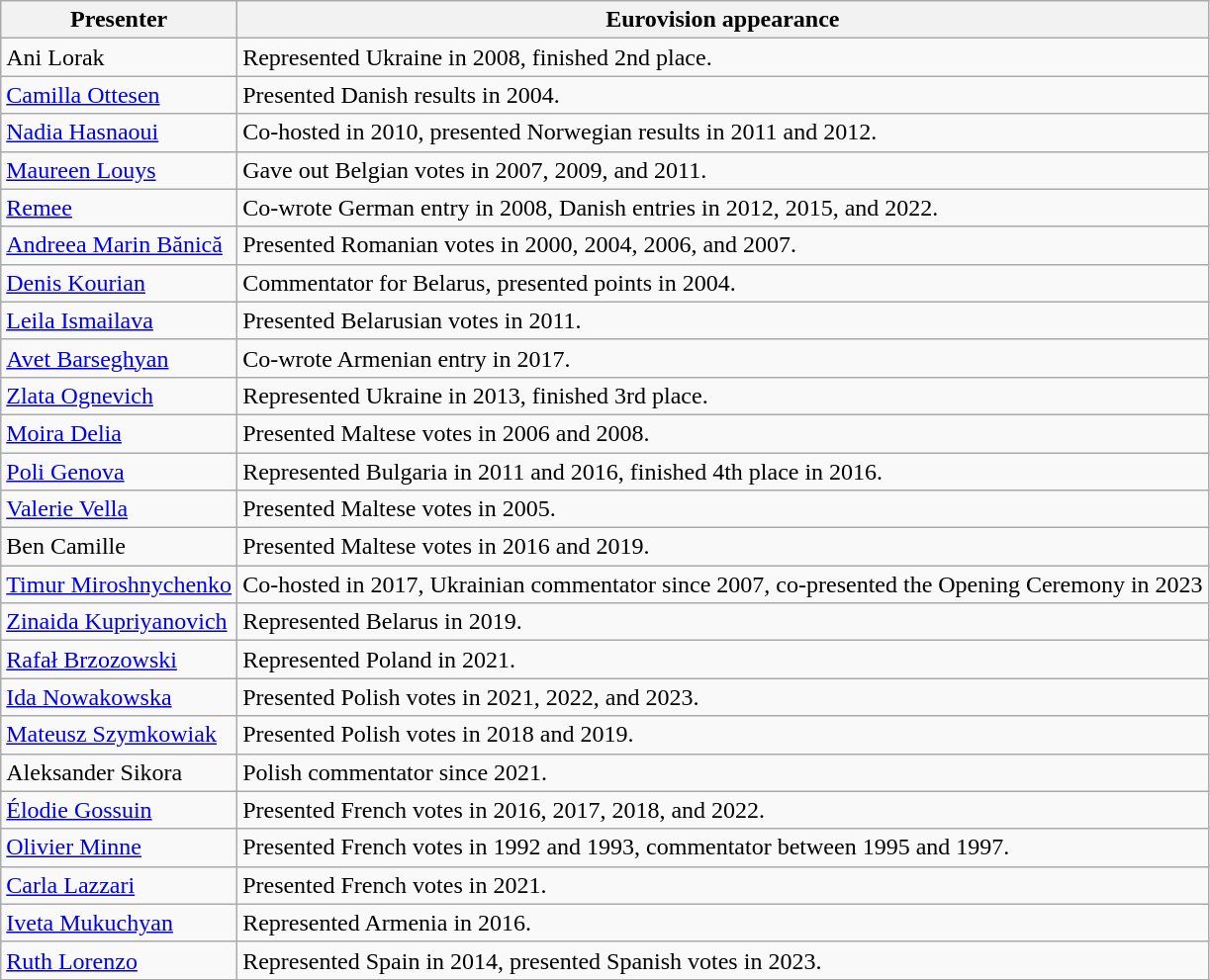<table class="wikitable">
<tr>
<th>Presenter</th>
<th>Eurovision appearance</th>
</tr>
<tr>
<td>Ani Lorak</td>
<td>Represented Ukraine in 2008, finished 2nd place.</td>
</tr>
<tr>
<td><a href='#'>Camilla Ottesen</a></td>
<td>Presented Danish results in 2004.</td>
</tr>
<tr>
<td><a href='#'>Nadia Hasnaoui</a></td>
<td>Co-hosted in 2010, presented Norwegian results in 2011 and 2012.</td>
</tr>
<tr>
<td><a href='#'>Maureen Louys</a></td>
<td>Gave out Belgian votes in 2007, 2009, and 2011.</td>
</tr>
<tr>
<td><a href='#'>Remee</a></td>
<td>Co-wrote German entry in 2008, Danish entries in 2012, 2015, and 2022.</td>
</tr>
<tr>
<td><a href='#'>Andreea Marin Bănică</a></td>
<td>Presented Romanian votes in 2000, 2004, 2006, and 2007.</td>
</tr>
<tr>
<td><a href='#'>Denis Kourian</a></td>
<td>Commentator for Belarus, presented points in 2004.</td>
</tr>
<tr>
<td><a href='#'>Leila Ismailava</a></td>
<td>Presented Belarusian votes in 2011.</td>
</tr>
<tr>
<td><a href='#'>Avet Barseghyan</a></td>
<td>Co-wrote Armenian entry in 2017.</td>
</tr>
<tr>
<td><a href='#'>Zlata Ognevich</a></td>
<td>Represented Ukraine in 2013, finished 3rd place.</td>
</tr>
<tr>
<td><a href='#'>Moira Delia</a></td>
<td>Presented Maltese votes in 2006 and 2008.</td>
</tr>
<tr>
<td><a href='#'>Poli Genova</a></td>
<td>Represented Bulgaria in 2011 and 2016, finished 4th place in 2016.</td>
</tr>
<tr>
<td><a href='#'>Valerie Vella</a></td>
<td>Presented Maltese votes in 2005.</td>
</tr>
<tr>
<td>Ben Camille</td>
<td>Presented Maltese votes in 2016 and 2019.</td>
</tr>
<tr>
<td><a href='#'>Timur Miroshnychenko</a></td>
<td>Co-hosted in 2017, Ukrainian commentator since 2007, co-presented the Opening Ceremony in 2023</td>
</tr>
<tr>
<td><a href='#'>Zinaida Kupriyanovich</a></td>
<td>Represented Belarus in 2019.</td>
</tr>
<tr>
<td><a href='#'>Rafał Brzozowski</a></td>
<td>Represented Poland in 2021.</td>
</tr>
<tr>
<td><a href='#'>Ida Nowakowska</a></td>
<td>Presented Polish votes in 2021, 2022, and 2023.</td>
</tr>
<tr>
<td><a href='#'>Mateusz Szymkowiak</a></td>
<td>Presented Polish votes in 2018 and 2019.</td>
</tr>
<tr>
<td>Aleksander Sikora</td>
<td>Polish commentator since 2021.</td>
</tr>
<tr>
<td><a href='#'>Élodie Gossuin</a></td>
<td>Presented French votes in 2016, 2017, 2018, and 2022.</td>
</tr>
<tr>
<td><a href='#'>Olivier Minne</a></td>
<td>Presented French votes in 1992 and 1993, commentator between 1995 and 1997.</td>
</tr>
<tr>
<td><a href='#'>Carla Lazzari</a></td>
<td>Presented French votes in 2021.</td>
</tr>
<tr>
<td><a href='#'>Iveta Mukuchyan</a></td>
<td>Represented Armenia in 2016.</td>
</tr>
<tr>
<td><a href='#'>Ruth Lorenzo</a></td>
<td>Represented Spain in 2014, presented Spanish votes in 2023.</td>
</tr>
<tr>
</tr>
</table>
